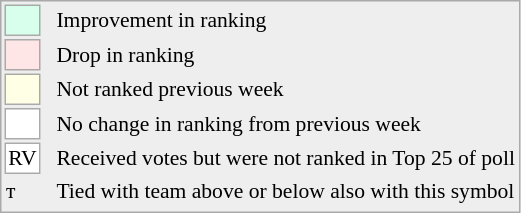<table style="font-size:90%; border:1px solid #aaa; white-space:nowrap; background:#eee;">
<tr>
<td style="background:#d8ffeb; width:20px; border:1px solid #aaa;"> </td>
<td rowspan=6> </td>
<td>Improvement in ranking</td>
</tr>
<tr>
<td style="background:#ffe6e6; width:20px; border:1px solid #aaa;"> </td>
<td>Drop in ranking</td>
</tr>
<tr>
<td style="background:#ffffe6; width:20px; border:1px solid #aaa;"> </td>
<td>Not ranked previous week</td>
</tr>
<tr>
<td style="background:#fff; width:20px; border:1px solid #aaa;"> </td>
<td>No change in ranking from previous week</td>
</tr>
<tr>
<td style="text-align:center; width:20px; border:1px solid #aaa; background:white;">RV</td>
<td>Received votes but were not ranked in Top 25 of poll</td>
</tr>
<tr>
<td>т</td>
<td>Tied with team above or below also with this symbol</td>
</tr>
<tr>
</tr>
</table>
